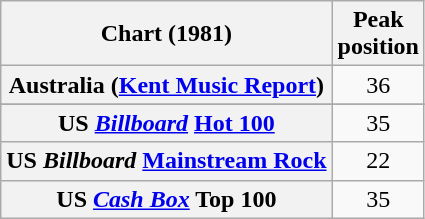<table class="wikitable sortable plainrowheaders" style="text-align:center">
<tr>
<th scope=col>Chart (1981)</th>
<th scope=col>Peak<br>position</th>
</tr>
<tr>
<th scope=row>Australia (<a href='#'>Kent Music Report</a>)</th>
<td style="text-align:center;">36</td>
</tr>
<tr>
</tr>
<tr>
<th scope=row>US <em><a href='#'>Billboard</a></em> <a href='#'>Hot 100</a></th>
<td style="text-align:center;">35</td>
</tr>
<tr>
<th scope=row>US <em>Billboard</em> <a href='#'>Mainstream Rock</a></th>
<td style="text-align:center;">22</td>
</tr>
<tr>
<th scope=row>US <a href='#'><em>Cash Box</em></a> Top 100</th>
<td align="center">35</td>
</tr>
</table>
